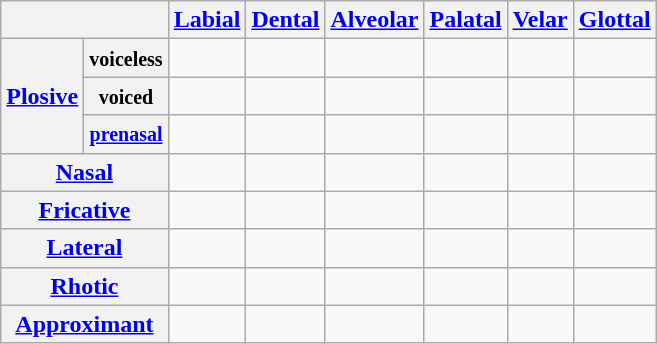<table class="wikitable" style="text-align:center;">
<tr>
<th colspan="2"></th>
<th><a href='#'>Labial</a></th>
<th><a href='#'>Dental</a></th>
<th><a href='#'>Alveolar</a></th>
<th><a href='#'>Palatal</a></th>
<th><a href='#'>Velar</a></th>
<th><a href='#'>Glottal</a></th>
</tr>
<tr>
<th rowspan="3"><a href='#'>Plosive</a></th>
<th><small>voiceless</small></th>
<td></td>
<td></td>
<td></td>
<td></td>
<td></td>
<td></td>
</tr>
<tr>
<th><small>voiced</small></th>
<td></td>
<td></td>
<td></td>
<td></td>
<td></td>
<td></td>
</tr>
<tr>
<th><small><a href='#'>prenasal</a></small></th>
<td></td>
<td></td>
<td></td>
<td></td>
<td></td>
<td></td>
</tr>
<tr>
<th colspan="2"><a href='#'>Nasal</a></th>
<td></td>
<td></td>
<td></td>
<td></td>
<td></td>
<td></td>
</tr>
<tr>
<th colspan="2"><a href='#'>Fricative</a></th>
<td></td>
<td></td>
<td></td>
<td></td>
<td></td>
<td></td>
</tr>
<tr>
<th colspan="2"><a href='#'>Lateral</a></th>
<td></td>
<td></td>
<td></td>
<td></td>
<td></td>
<td></td>
</tr>
<tr>
<th colspan="2"><a href='#'>Rhotic</a></th>
<td></td>
<td></td>
<td></td>
<td></td>
<td></td>
<td></td>
</tr>
<tr>
<th colspan="2"><a href='#'>Approximant</a></th>
<td></td>
<td></td>
<td></td>
<td></td>
<td></td>
<td></td>
</tr>
</table>
